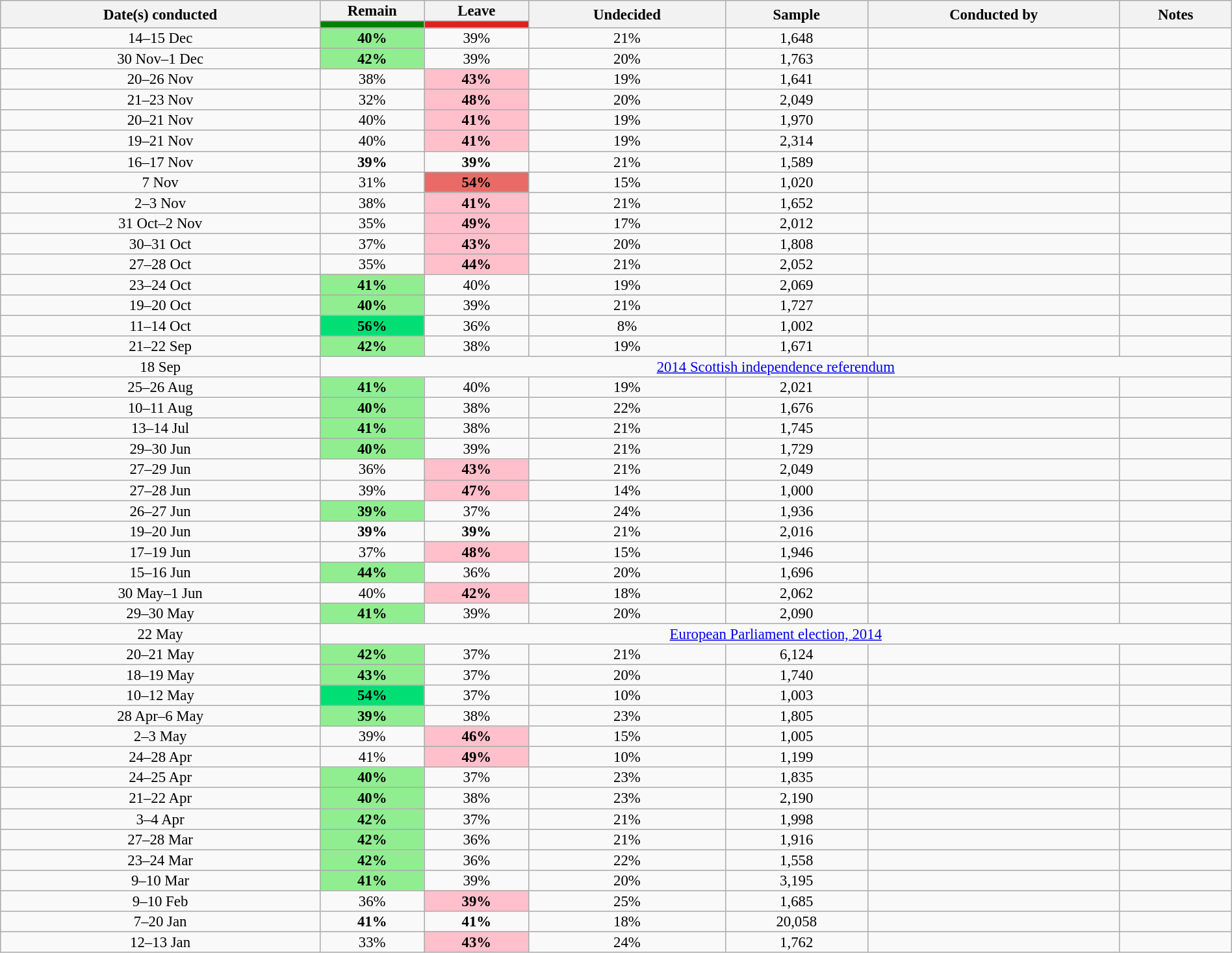<table class="wikitable sortable collapsible" style="text-align:center; font-size:95%; line-height:14px; width:100%">
<tr>
<th rowspan="2">Date(s) conducted</th>
<th>Remain</th>
<th>Leave</th>
<th rowspan="2">Undecided</th>
<th rowspan="2">Sample</th>
<th rowspan="2">Conducted by</th>
<th rowspan="2">Notes</th>
</tr>
<tr>
<th style="background:green; color:white; width:100px"></th>
<th style="background:#dc241f; color:white; width:100px"></th>
</tr>
<tr>
<td data-sort-value="2014-12-15">14–15 Dec</td>
<td style="background:lightgreen"><strong>40%</strong></td>
<td>39%</td>
<td>21%</td>
<td>1,648</td>
<td></td>
<td></td>
</tr>
<tr>
<td data-sort-value="2014-12-01">30 Nov–1 Dec</td>
<td style="background:lightgreen"><strong>42%</strong></td>
<td>39%</td>
<td>20%</td>
<td>1,763</td>
<td></td>
<td></td>
</tr>
<tr>
<td data-sort-value="2014-11-26">20–26 Nov</td>
<td>38%</td>
<td style="background:pink"><strong>43%</strong></td>
<td>19%</td>
<td>1,641</td>
<td></td>
<td></td>
</tr>
<tr>
<td data-sort-value="2014-11-23">21–23 Nov</td>
<td>32%</td>
<td style="background:pink"><strong>48%</strong></td>
<td>20%</td>
<td>2,049</td>
<td></td>
<td></td>
</tr>
<tr>
<td data-sort-value="2014-11-21">20–21 Nov</td>
<td>40%</td>
<td style="background:pink"><strong>41%</strong></td>
<td>19%</td>
<td>1,970</td>
<td></td>
<td></td>
</tr>
<tr>
<td data-sort-value="2014-11-21">19–21 Nov</td>
<td>40%</td>
<td style="background:pink"><strong>41%</strong></td>
<td>19%</td>
<td>2,314</td>
<td></td>
<td></td>
</tr>
<tr>
<td data-sort-value="2014-11-17">16–17 Nov</td>
<td><strong>39%</strong></td>
<td><strong>39%</strong></td>
<td>21%</td>
<td>1,589</td>
<td></td>
<td></td>
</tr>
<tr>
<td data-sort-value="2014-11-07">7 Nov</td>
<td>31%</td>
<td style="background: rgb(233, 107, 103);"><strong>54%</strong></td>
<td>15%</td>
<td>1,020</td>
<td></td>
<td></td>
</tr>
<tr>
<td data-sort-value="2014-11-03">2–3 Nov</td>
<td>38%</td>
<td style="background:pink"><strong>41%</strong></td>
<td>21%</td>
<td>1,652</td>
<td></td>
<td></td>
</tr>
<tr>
<td data-sort-value="2014-11-02">31 Oct–2 Nov</td>
<td>35%</td>
<td style="background:pink"><strong>49%</strong></td>
<td>17%</td>
<td>2,012</td>
<td></td>
<td></td>
</tr>
<tr>
<td data-sort-value="2014-10-31">30–31 Oct</td>
<td>37%</td>
<td style="background:pink"><strong>43%</strong></td>
<td>20%</td>
<td>1,808</td>
<td></td>
<td></td>
</tr>
<tr>
<td data-sort-value="2014-10-28">27–28 Oct</td>
<td>35%</td>
<td style="background:pink"><strong>44%</strong></td>
<td>21%</td>
<td>2,052</td>
<td></td>
<td></td>
</tr>
<tr>
<td data-sort-value="2014-10-24">23–24 Oct</td>
<td style="background:lightgreen"><strong>41%</strong></td>
<td>40%</td>
<td>19%</td>
<td>2,069</td>
<td></td>
<td></td>
</tr>
<tr>
<td data-sort-value="2014-10-20">19–20 Oct</td>
<td style="background:lightgreen"><strong>40%</strong></td>
<td>39%</td>
<td>21%</td>
<td>1,727</td>
<td></td>
<td></td>
</tr>
<tr>
<td data-sort-value="2014-10-14">11–14 Oct</td>
<td style="background: rgb(1,223,116);"><strong>56%</strong></td>
<td>36%</td>
<td>8%</td>
<td>1,002</td>
<td></td>
<td></td>
</tr>
<tr>
<td data-sort-value="2014-09-22">21–22 Sep</td>
<td style="background:lightgreen"><strong>42%</strong></td>
<td>38%</td>
<td>19%</td>
<td>1,671</td>
<td></td>
<td></td>
</tr>
<tr>
<td data-sort-value="2015-08-18">18 Sep</td>
<td colspan="8"><a href='#'>2014 Scottish independence referendum</a></td>
</tr>
<tr>
<td data-sort-value="2014-08-26">25–26 Aug</td>
<td style="background:lightgreen"><strong>41%</strong></td>
<td>40%</td>
<td>19%</td>
<td>2,021</td>
<td></td>
<td></td>
</tr>
<tr>
<td data-sort-value="2014-08-11">10–11 Aug</td>
<td style="background:lightgreen"><strong>40%</strong></td>
<td>38%</td>
<td>22%</td>
<td>1,676</td>
<td></td>
<td></td>
</tr>
<tr>
<td data-sort-value="2014-07-14">13–14 Jul</td>
<td style="background:lightgreen"><strong>41%</strong></td>
<td>38%</td>
<td>21%</td>
<td>1,745</td>
<td></td>
<td></td>
</tr>
<tr>
<td data-sort-value="2014-06-30">29–30 Jun</td>
<td style="background:lightgreen"><strong>40%</strong></td>
<td>39%</td>
<td>21%</td>
<td>1,729</td>
<td></td>
<td></td>
</tr>
<tr>
<td data-sort-value="2014-06-29">27–29 Jun</td>
<td>36%</td>
<td style="background:pink"><strong>43%</strong></td>
<td>21%</td>
<td>2,049</td>
<td></td>
<td></td>
</tr>
<tr>
<td data-sort-value="2014-06-28">27–28 Jun</td>
<td>39%</td>
<td style="background:pink"><strong>47%</strong></td>
<td>14%</td>
<td>1,000</td>
<td></td>
<td></td>
</tr>
<tr>
<td data-sort-value="2014-06-27">26–27 Jun</td>
<td style="background:lightgreen"><strong>39%</strong></td>
<td>37%</td>
<td>24%</td>
<td>1,936</td>
<td></td>
<td></td>
</tr>
<tr>
<td data-sort-value="2014-06-20">19–20 Jun</td>
<td><strong>39%</strong></td>
<td><strong>39%</strong></td>
<td>21%</td>
<td>2,016</td>
<td></td>
<td></td>
</tr>
<tr>
<td data-sort-value="2014-06-19">17–19 Jun</td>
<td>37%</td>
<td style="background:pink"><strong>48%</strong></td>
<td>15%</td>
<td>1,946</td>
<td></td>
<td></td>
</tr>
<tr>
<td data-sort-value="2014-06-16">15–16 Jun</td>
<td style="background:lightgreen"><strong>44%</strong></td>
<td>36%</td>
<td>20%</td>
<td>1,696</td>
<td></td>
<td></td>
</tr>
<tr>
<td data-sort-value="2014-06-01">30 May–1 Jun</td>
<td>40%</td>
<td style="background:pink"><strong>42%</strong></td>
<td>18%</td>
<td>2,062</td>
<td></td>
<td></td>
</tr>
<tr>
<td data-sort-value="2014-05-30">29–30 May</td>
<td style="background:lightgreen"><strong>41%</strong></td>
<td>39%</td>
<td>20%</td>
<td>2,090</td>
<td></td>
<td></td>
</tr>
<tr>
<td data-sort-value="2015-05-22">22 May</td>
<td colspan="8"><a href='#'>European Parliament election, 2014</a></td>
</tr>
<tr>
<td data-sort-value="2014-05-21">20–21 May</td>
<td style="background:lightgreen"><strong>42%</strong></td>
<td>37%</td>
<td>21%</td>
<td>6,124</td>
<td></td>
<td></td>
</tr>
<tr>
<td data-sort-value="2014-05-19">18–19 May</td>
<td style="background:lightgreen"><strong>43%</strong></td>
<td>37%</td>
<td>20%</td>
<td>1,740</td>
<td></td>
<td></td>
</tr>
<tr>
<td data-sort-value="2014-05-12">10–12 May</td>
<td style="background: rgb(1,223,116);"><strong>54%</strong></td>
<td>37%</td>
<td>10%</td>
<td>1,003</td>
<td></td>
<td></td>
</tr>
<tr>
<td data-sort-value="2014-05-06">28 Apr–6 May</td>
<td style="background:lightgreen"><strong>39%</strong></td>
<td>38%</td>
<td>23%</td>
<td>1,805</td>
<td></td>
<td></td>
</tr>
<tr>
<td data-sort-value="2014-05-03">2–3 May</td>
<td>39%</td>
<td style="background:pink"><strong>46%</strong></td>
<td>15%</td>
<td>1,005</td>
<td></td>
<td></td>
</tr>
<tr>
<td data-sort-value="2014-04-28">24–28 Apr</td>
<td>41%</td>
<td style="background:pink"><strong>49%</strong></td>
<td>10%</td>
<td>1,199</td>
<td></td>
<td></td>
</tr>
<tr>
<td data-sort-value="2014-04-25">24–25 Apr</td>
<td style="background:lightgreen"><strong>40%</strong></td>
<td>37%</td>
<td>23%</td>
<td>1,835</td>
<td></td>
<td></td>
</tr>
<tr>
<td data-sort-value="2014-04-22">21–22 Apr</td>
<td style="background:lightgreen"><strong>40%</strong></td>
<td>38%</td>
<td>23%</td>
<td>2,190</td>
<td></td>
<td></td>
</tr>
<tr>
<td data-sort-value="2014-04-04">3–4 Apr</td>
<td style="background:lightgreen"><strong>42%</strong></td>
<td>37%</td>
<td>21%</td>
<td>1,998</td>
<td></td>
<td></td>
</tr>
<tr>
<td data-sort-value="2014-03-28">27–28 Mar</td>
<td style="background:lightgreen"><strong>42%</strong></td>
<td>36%</td>
<td>21%</td>
<td>1,916</td>
<td></td>
<td></td>
</tr>
<tr>
<td data-sort-value="2014-03-24">23–24 Mar</td>
<td style="background:lightgreen"><strong>42%</strong></td>
<td>36%</td>
<td>22%</td>
<td>1,558</td>
<td></td>
<td></td>
</tr>
<tr>
<td data-sort-value="2014-03-10">9–10 Mar</td>
<td style="background:lightgreen"><strong>41%</strong></td>
<td>39%</td>
<td>20%</td>
<td>3,195</td>
<td></td>
<td></td>
</tr>
<tr>
<td data-sort-value="2014-02-10">9–10 Feb</td>
<td>36%</td>
<td style="background:pink"><strong>39%</strong></td>
<td>25%</td>
<td>1,685</td>
<td></td>
<td></td>
</tr>
<tr>
<td data-sort-value="2014-01-20">7–20 Jan</td>
<td><strong>41%</strong></td>
<td><strong>41%</strong></td>
<td>18%</td>
<td>20,058</td>
<td></td>
<td></td>
</tr>
<tr>
<td data-sort-value="2014-01-13">12–13 Jan</td>
<td>33%</td>
<td style="background:pink"><strong>43%</strong></td>
<td>24%</td>
<td>1,762</td>
<td></td>
<td></td>
</tr>
</table>
